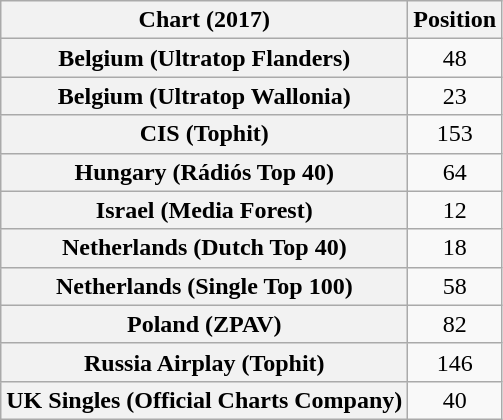<table class="wikitable sortable plainrowheaders" style="text-align:center">
<tr>
<th scope="col">Chart (2017)</th>
<th scope="col">Position</th>
</tr>
<tr>
<th scope="row">Belgium (Ultratop Flanders)</th>
<td>48</td>
</tr>
<tr>
<th scope="row">Belgium (Ultratop Wallonia)</th>
<td>23</td>
</tr>
<tr>
<th scope="row">CIS (Tophit)</th>
<td style="text-align:center;">153</td>
</tr>
<tr>
<th scope="row">Hungary (Rádiós Top 40)</th>
<td>64</td>
</tr>
<tr>
<th scope="row">Israel (Media Forest)</th>
<td>12</td>
</tr>
<tr>
<th scope="row">Netherlands (Dutch Top 40)</th>
<td>18</td>
</tr>
<tr>
<th scope="row">Netherlands (Single Top 100)</th>
<td>58</td>
</tr>
<tr>
<th scope="row">Poland (ZPAV)</th>
<td>82</td>
</tr>
<tr>
<th scope="row">Russia Airplay (Tophit)</th>
<td style="text-align:center;">146</td>
</tr>
<tr>
<th scope="row">UK Singles (Official Charts Company)</th>
<td>40</td>
</tr>
</table>
